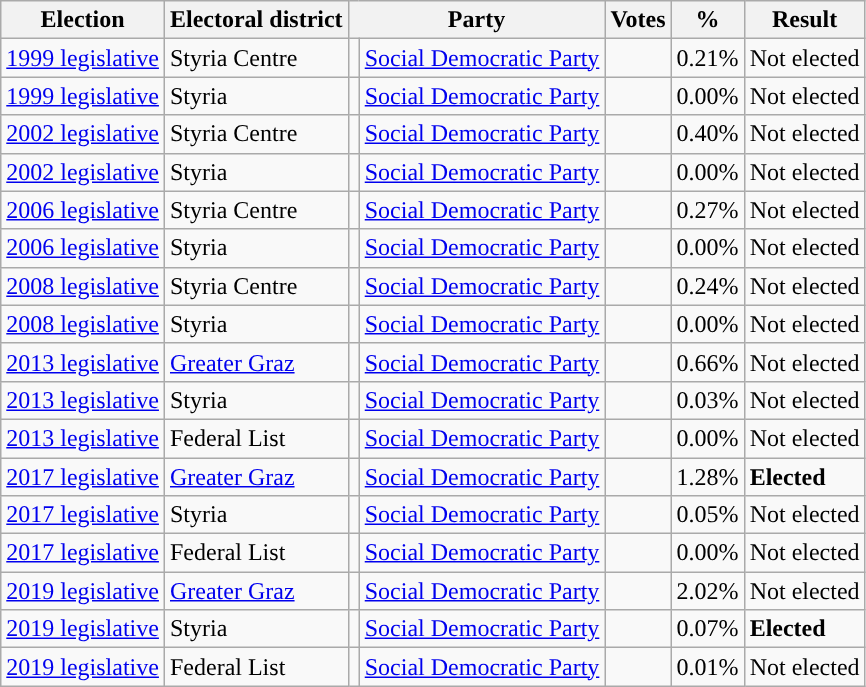<table class="wikitable" style="text-align:left;">
<tr>
<th scope=col>Election</th>
<th scope=col>Electoral district</th>
<th scope=col colspan="2">Party</th>
<th scope=col>Votes</th>
<th scope=col>%</th>
<th scope=col>Result</th>
</tr>
<tr>
<td><a href='#'>1999 legislative</a></td>
<td>Styria Centre</td>
<td style="background:"></td>
<td><a href='#'>Social Democratic Party</a></td>
<td align=right></td>
<td align=right>0.21%</td>
<td>Not elected</td>
</tr>
<tr>
<td><a href='#'>1999 legislative</a></td>
<td>Styria</td>
<td style="background:"></td>
<td><a href='#'>Social Democratic Party</a></td>
<td align=right></td>
<td align=right>0.00%</td>
<td>Not elected</td>
</tr>
<tr>
<td><a href='#'>2002 legislative</a></td>
<td>Styria Centre</td>
<td style="background:"></td>
<td><a href='#'>Social Democratic Party</a></td>
<td align=right></td>
<td align=right>0.40%</td>
<td>Not elected</td>
</tr>
<tr>
<td><a href='#'>2002 legislative</a></td>
<td>Styria</td>
<td style="background:"></td>
<td><a href='#'>Social Democratic Party</a></td>
<td align=right></td>
<td align=right>0.00%</td>
<td>Not elected</td>
</tr>
<tr>
<td><a href='#'>2006 legislative</a></td>
<td>Styria Centre</td>
<td style="background:"></td>
<td><a href='#'>Social Democratic Party</a></td>
<td align=right></td>
<td align=right>0.27%</td>
<td>Not elected</td>
</tr>
<tr>
<td><a href='#'>2006 legislative</a></td>
<td>Styria</td>
<td style="background:"></td>
<td><a href='#'>Social Democratic Party</a></td>
<td align=right></td>
<td align=right>0.00%</td>
<td>Not elected</td>
</tr>
<tr>
<td><a href='#'>2008 legislative</a></td>
<td>Styria Centre</td>
<td style="background:"></td>
<td><a href='#'>Social Democratic Party</a></td>
<td align=right></td>
<td align=right>0.24%</td>
<td>Not elected</td>
</tr>
<tr>
<td><a href='#'>2008 legislative</a></td>
<td>Styria</td>
<td style="background:"></td>
<td><a href='#'>Social Democratic Party</a></td>
<td align=right></td>
<td align=right>0.00%</td>
<td>Not elected</td>
</tr>
<tr>
<td><a href='#'>2013 legislative</a></td>
<td><a href='#'>Greater Graz</a></td>
<td style="background:"></td>
<td><a href='#'>Social Democratic Party</a></td>
<td align=right></td>
<td align=right>0.66%</td>
<td>Not elected</td>
</tr>
<tr>
<td><a href='#'>2013 legislative</a></td>
<td>Styria</td>
<td style="background:"></td>
<td><a href='#'>Social Democratic Party</a></td>
<td align=right></td>
<td align=right>0.03%</td>
<td>Not elected</td>
</tr>
<tr>
<td><a href='#'>2013 legislative</a></td>
<td>Federal List</td>
<td style="background:"></td>
<td><a href='#'>Social Democratic Party</a></td>
<td align=right></td>
<td align=right>0.00%</td>
<td>Not elected</td>
</tr>
<tr>
<td><a href='#'>2017 legislative</a></td>
<td><a href='#'>Greater Graz</a></td>
<td style="background:"></td>
<td><a href='#'>Social Democratic Party</a></td>
<td align=right></td>
<td align=right>1.28%</td>
<td><strong>Elected</strong></td>
</tr>
<tr>
<td><a href='#'>2017 legislative</a></td>
<td>Styria</td>
<td style="background:"></td>
<td><a href='#'>Social Democratic Party</a></td>
<td align=right></td>
<td align=right>0.05%</td>
<td>Not elected</td>
</tr>
<tr>
<td><a href='#'>2017 legislative</a></td>
<td>Federal List</td>
<td style="background:"></td>
<td><a href='#'>Social Democratic Party</a></td>
<td align=right></td>
<td align=right>0.00%</td>
<td>Not elected</td>
</tr>
<tr>
<td><a href='#'>2019 legislative</a></td>
<td><a href='#'>Greater Graz</a></td>
<td style="background:"></td>
<td><a href='#'>Social Democratic Party</a></td>
<td align=right></td>
<td align=right>2.02%</td>
<td>Not elected</td>
</tr>
<tr>
<td><a href='#'>2019 legislative</a></td>
<td>Styria</td>
<td style="background:"></td>
<td><a href='#'>Social Democratic Party</a></td>
<td align=right></td>
<td align=right>0.07%</td>
<td><strong>Elected</strong></td>
</tr>
<tr>
<td><a href='#'>2019 legislative</a></td>
<td>Federal List</td>
<td style="background:"></td>
<td><a href='#'>Social Democratic Party</a></td>
<td align=right></td>
<td align=right>0.01%</td>
<td>Not elected</td>
</tr>
</table>
